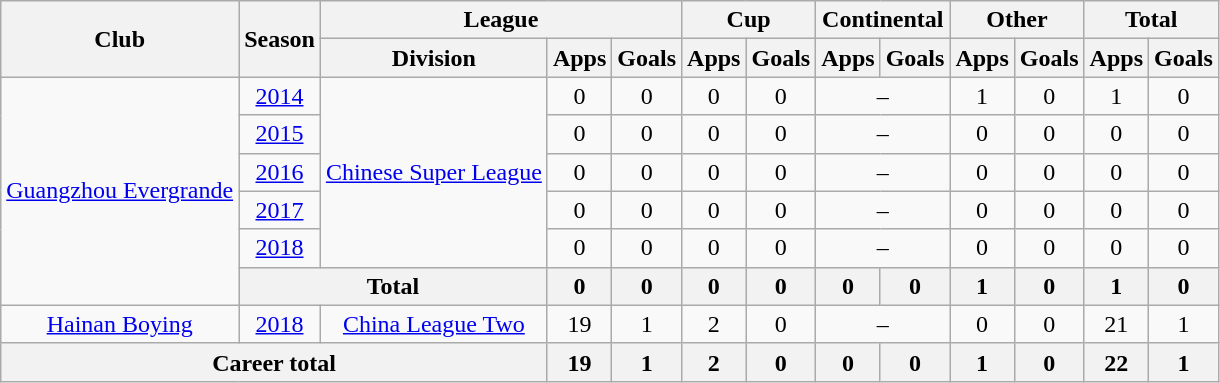<table class="wikitable" style="text-align: center">
<tr>
<th rowspan="2">Club</th>
<th rowspan="2">Season</th>
<th colspan="3">League</th>
<th colspan="2">Cup</th>
<th colspan="2">Continental</th>
<th colspan="2">Other</th>
<th colspan="2">Total</th>
</tr>
<tr>
<th>Division</th>
<th>Apps</th>
<th>Goals</th>
<th>Apps</th>
<th>Goals</th>
<th>Apps</th>
<th>Goals</th>
<th>Apps</th>
<th>Goals</th>
<th>Apps</th>
<th>Goals</th>
</tr>
<tr>
<td rowspan="6"><a href='#'>Guangzhou Evergrande</a></td>
<td><a href='#'>2014</a></td>
<td rowspan="5"><a href='#'>Chinese Super League</a></td>
<td>0</td>
<td>0</td>
<td>0</td>
<td>0</td>
<td colspan="2">–</td>
<td>1</td>
<td>0</td>
<td>1</td>
<td>0</td>
</tr>
<tr>
<td><a href='#'>2015</a></td>
<td>0</td>
<td>0</td>
<td>0</td>
<td>0</td>
<td colspan="2">–</td>
<td>0</td>
<td>0</td>
<td>0</td>
<td>0</td>
</tr>
<tr>
<td><a href='#'>2016</a></td>
<td>0</td>
<td>0</td>
<td>0</td>
<td>0</td>
<td colspan="2">–</td>
<td>0</td>
<td>0</td>
<td>0</td>
<td>0</td>
</tr>
<tr>
<td><a href='#'>2017</a></td>
<td>0</td>
<td>0</td>
<td>0</td>
<td>0</td>
<td colspan="2">–</td>
<td>0</td>
<td>0</td>
<td>0</td>
<td>0</td>
</tr>
<tr>
<td><a href='#'>2018</a></td>
<td>0</td>
<td>0</td>
<td>0</td>
<td>0</td>
<td colspan="2">–</td>
<td>0</td>
<td>0</td>
<td>0</td>
<td>0</td>
</tr>
<tr>
<th colspan=2>Total</th>
<th>0</th>
<th>0</th>
<th>0</th>
<th>0</th>
<th>0</th>
<th>0</th>
<th>1</th>
<th>0</th>
<th>1</th>
<th>0</th>
</tr>
<tr>
<td><a href='#'>Hainan Boying</a></td>
<td><a href='#'>2018</a></td>
<td><a href='#'>China League Two</a></td>
<td>19</td>
<td>1</td>
<td>2</td>
<td>0</td>
<td colspan="2">–</td>
<td>0</td>
<td>0</td>
<td>21</td>
<td>1</td>
</tr>
<tr>
<th colspan=3>Career total</th>
<th>19</th>
<th>1</th>
<th>2</th>
<th>0</th>
<th>0</th>
<th>0</th>
<th>1</th>
<th>0</th>
<th>22</th>
<th>1</th>
</tr>
</table>
